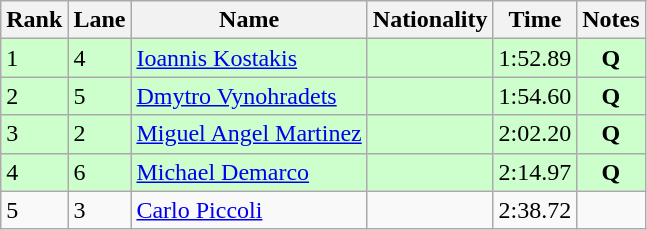<table class="wikitable">
<tr>
<th>Rank</th>
<th>Lane</th>
<th>Name</th>
<th>Nationality</th>
<th>Time</th>
<th>Notes</th>
</tr>
<tr style="background:#ccffcc;">
<td>1</td>
<td>4</td>
<td><a href='#'>Ioannis Kostakis</a></td>
<td></td>
<td>1:52.89</td>
<td style="text-align:center;"><strong>Q</strong></td>
</tr>
<tr style="background:#ccffcc;">
<td>2</td>
<td>5</td>
<td><a href='#'>Dmytro Vynohradets</a></td>
<td></td>
<td>1:54.60</td>
<td style="text-align:center;"><strong>Q</strong></td>
</tr>
<tr style="background:#ccffcc;">
<td>3</td>
<td>2</td>
<td><a href='#'>Miguel Angel Martinez</a></td>
<td></td>
<td>2:02.20</td>
<td style="text-align:center;"><strong>Q</strong></td>
</tr>
<tr style="background:#ccffcc;">
<td>4</td>
<td>6</td>
<td><a href='#'>Michael Demarco</a></td>
<td></td>
<td>2:14.97</td>
<td style="text-align:center;"><strong>Q</strong></td>
</tr>
<tr>
<td>5</td>
<td>3</td>
<td><a href='#'>Carlo Piccoli</a></td>
<td></td>
<td>2:38.72</td>
<td></td>
</tr>
</table>
